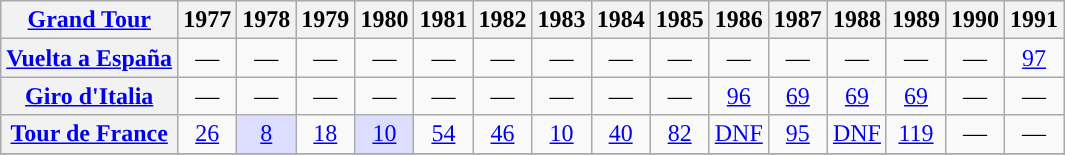<table class="wikitable plainrowheaders">
<tr>
<th scope="col"><a href='#'>Grand Tour</a></th>
<th scope="col">1977</th>
<th scope="col">1978</th>
<th scope="col">1979</th>
<th scope="col">1980</th>
<th scope="col">1981</th>
<th scope="col">1982</th>
<th scope="col">1983</th>
<th scope="col">1984</th>
<th scope="col">1985</th>
<th scope="col">1986</th>
<th scope="col">1987</th>
<th scope="col">1988</th>
<th scope="col">1989</th>
<th scope="col">1990</th>
<th scope="col">1991</th>
</tr>
<tr>
<th scope="row"> <a href='#'>Vuelta a España</a></th>
<td style="text-align:center;">—</td>
<td style="text-align:center;">—</td>
<td style="text-align:center;">—</td>
<td style="text-align:center;">—</td>
<td style="text-align:center;">—</td>
<td style="text-align:center;">—</td>
<td style="text-align:center;">—</td>
<td style="text-align:center;">—</td>
<td style="text-align:center;">—</td>
<td style="text-align:center;">—</td>
<td style="text-align:center;">—</td>
<td style="text-align:center;">—</td>
<td style="text-align:center;">—</td>
<td style="text-align:center;">—</td>
<td style="text-align:center;"><a href='#'>97</a></td>
</tr>
<tr>
<th scope="row"> <a href='#'>Giro d'Italia</a></th>
<td style="text-align:center;">—</td>
<td style="text-align:center;">—</td>
<td style="text-align:center;">—</td>
<td style="text-align:center;">—</td>
<td style="text-align:center;">—</td>
<td style="text-align:center;">—</td>
<td style="text-align:center;">—</td>
<td style="text-align:center;">—</td>
<td style="text-align:center;">—</td>
<td style="text-align:center;"><a href='#'>96</a></td>
<td style="text-align:center;"><a href='#'>69</a></td>
<td style="text-align:center;"><a href='#'>69</a></td>
<td style="text-align:center;"><a href='#'>69</a></td>
<td style="text-align:center;">—</td>
<td style="text-align:center;">—</td>
</tr>
<tr>
<th scope="row"> <a href='#'>Tour de France</a></th>
<td style="text-align:center;"><a href='#'>26</a></td>
<td style="text-align:center; background:#ddf;"><a href='#'>8</a></td>
<td style="text-align:center;"><a href='#'>18</a></td>
<td style="text-align:center; background:#ddf;"><a href='#'>10</a></td>
<td style="text-align:center;"><a href='#'>54</a></td>
<td style="text-align:center;"><a href='#'>46</a></td>
<td style="text-align:center;" background:#ddf;"><a href='#'>10</a></td>
<td style="text-align:center;"><a href='#'>40</a></td>
<td style="text-align:center;"><a href='#'>82</a></td>
<td style="text-align:center;"><a href='#'>DNF</a></td>
<td style="text-align:center;"><a href='#'>95</a></td>
<td style="text-align:center;"><a href='#'>DNF</a></td>
<td style="text-align:center;"><a href='#'>119</a></td>
<td style="text-align:center;">—</td>
<td style="text-align:center;">—</td>
</tr>
<tr>
</tr>
</table>
